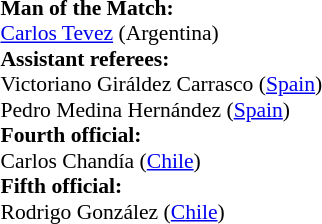<table width=50% style="font-size: 90%">
<tr>
<td><br><strong>Man of the Match:</strong>
<br><a href='#'>Carlos Tevez</a> (Argentina)<br><strong>Assistant referees:</strong>
<br>Victoriano Giráldez Carrasco (<a href='#'>Spain</a>)
<br>Pedro Medina Hernández (<a href='#'>Spain</a>)
<br><strong>Fourth official:</strong>
<br>Carlos Chandía (<a href='#'>Chile</a>)
<br><strong>Fifth official:</strong>
<br>Rodrigo González (<a href='#'>Chile</a>)</td>
</tr>
</table>
